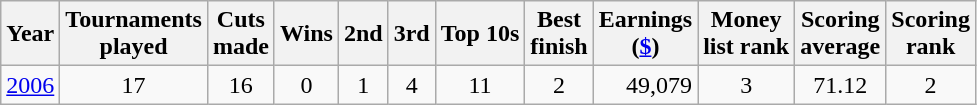<table class=wikitable style=text-align:center>
<tr>
<th>Year</th>
<th>Tournaments <br>played</th>
<th>Cuts <br>made</th>
<th>Wins</th>
<th>2nd</th>
<th>3rd</th>
<th>Top 10s</th>
<th>Best <br>finish</th>
<th>Earnings<br>(<a href='#'>$</a>)</th>
<th>Money <br>list rank</th>
<th>Scoring <br>average</th>
<th>Scoring <br>rank</th>
</tr>
<tr>
<td><a href='#'>2006</a></td>
<td>17</td>
<td>16</td>
<td>0</td>
<td>1</td>
<td>4</td>
<td>11</td>
<td>2</td>
<td align="right">49,079</td>
<td>3</td>
<td>71.12</td>
<td>2</td>
</tr>
</table>
